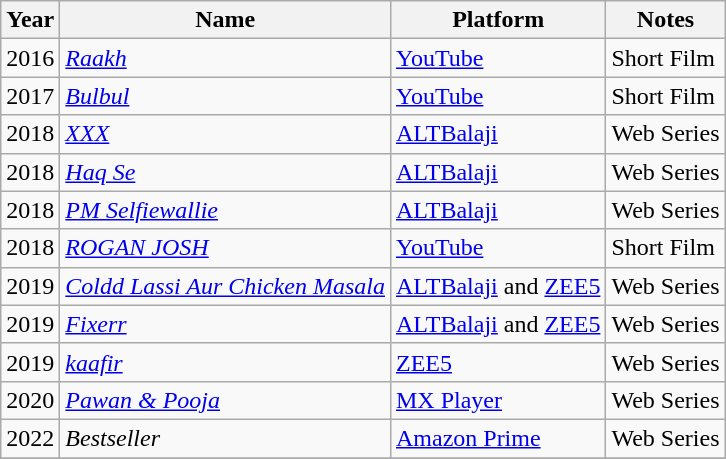<table class="wikitable sortable">
<tr>
<th>Year</th>
<th>Name</th>
<th>Platform</th>
<th>Notes</th>
</tr>
<tr>
<td>2016</td>
<td><em><a href='#'>Raakh</a></em></td>
<td><a href='#'>YouTube</a></td>
<td>Short Film</td>
</tr>
<tr>
<td>2017</td>
<td><a href='#'><em>Bulbul</em></a></td>
<td><a href='#'>YouTube</a></td>
<td>Short Film</td>
</tr>
<tr>
<td>2018</td>
<td><em><a href='#'>XXX</a></em></td>
<td><a href='#'>ALTBalaji</a></td>
<td>Web Series</td>
</tr>
<tr>
<td>2018</td>
<td><em><a href='#'>Haq Se</a></em></td>
<td><a href='#'>ALTBalaji</a></td>
<td>Web Series</td>
</tr>
<tr>
<td>2018</td>
<td><em><a href='#'>PM Selfiewallie</a></em></td>
<td><a href='#'>ALTBalaji</a></td>
<td>Web Series</td>
</tr>
<tr>
<td>2018</td>
<td><em><a href='#'>ROGAN JOSH</a></em></td>
<td><a href='#'>YouTube</a></td>
<td>Short Film</td>
</tr>
<tr>
<td>2019</td>
<td><em><a href='#'>Coldd Lassi Aur Chicken Masala</a></em></td>
<td><a href='#'>ALTBalaji</a> and <a href='#'>ZEE5</a></td>
<td>Web Series</td>
</tr>
<tr>
<td>2019</td>
<td><em><a href='#'>Fixerr</a></em></td>
<td><a href='#'>ALTBalaji</a> and <a href='#'>ZEE5</a></td>
<td>Web Series</td>
</tr>
<tr>
<td>2019</td>
<td><em><a href='#'>kaafir</a></em></td>
<td><a href='#'>ZEE5</a></td>
<td>Web Series</td>
</tr>
<tr>
<td>2020</td>
<td><em><a href='#'>Pawan & Pooja</a></em></td>
<td><a href='#'>MX Player</a></td>
<td>Web Series</td>
</tr>
<tr>
<td>2022</td>
<td><em>Bestseller</em></td>
<td><a href='#'>Amazon Prime</a></td>
<td>Web Series</td>
</tr>
<tr>
</tr>
</table>
